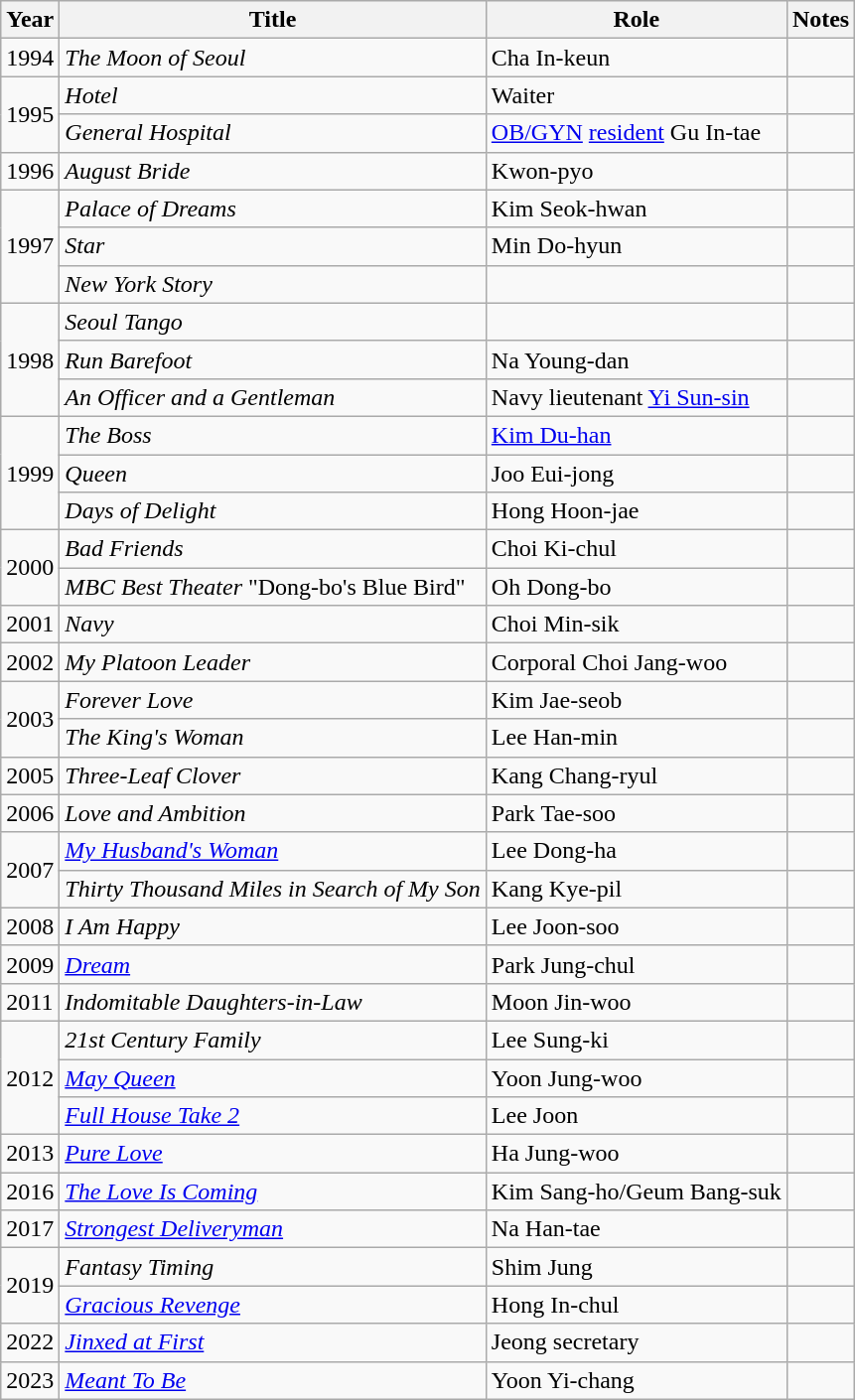<table class="wikitable">
<tr>
<th>Year</th>
<th>Title</th>
<th>Role</th>
<th>Notes</th>
</tr>
<tr>
<td>1994</td>
<td><em>The Moon of Seoul</em></td>
<td>Cha In-keun</td>
<td></td>
</tr>
<tr>
<td rowspan=2>1995</td>
<td><em>Hotel</em></td>
<td>Waiter</td>
<td></td>
</tr>
<tr>
<td><em>General Hospital</em></td>
<td><a href='#'>OB/GYN</a> <a href='#'>resident</a> Gu In-tae</td>
<td></td>
</tr>
<tr>
<td>1996</td>
<td><em>August Bride</em></td>
<td>Kwon-pyo</td>
<td></td>
</tr>
<tr>
<td rowspan=3>1997</td>
<td><em>Palace of Dreams</em></td>
<td>Kim Seok-hwan</td>
<td></td>
</tr>
<tr>
<td><em>Star</em></td>
<td>Min Do-hyun</td>
<td></td>
</tr>
<tr>
<td><em>New York Story</em></td>
<td></td>
<td></td>
</tr>
<tr>
<td rowspan=3>1998</td>
<td><em>Seoul Tango</em></td>
<td></td>
<td></td>
</tr>
<tr>
<td><em>Run Barefoot</em></td>
<td>Na Young-dan</td>
<td></td>
</tr>
<tr>
<td><em>An Officer and a Gentleman</em></td>
<td>Navy lieutenant <a href='#'>Yi Sun-sin</a></td>
<td></td>
</tr>
<tr>
<td rowspan=3>1999</td>
<td><em>The Boss</em></td>
<td><a href='#'>Kim Du-han</a></td>
<td></td>
</tr>
<tr>
<td><em>Queen</em></td>
<td>Joo Eui-jong</td>
<td></td>
</tr>
<tr>
<td><em>Days of Delight</em></td>
<td>Hong Hoon-jae</td>
<td></td>
</tr>
<tr>
<td rowspan=2>2000</td>
<td><em>Bad Friends</em></td>
<td>Choi Ki-chul</td>
<td></td>
</tr>
<tr>
<td><em>MBC Best Theater</em> "Dong-bo's Blue Bird"</td>
<td>Oh Dong-bo</td>
<td></td>
</tr>
<tr>
<td>2001</td>
<td><em>Navy</em></td>
<td>Choi Min-sik</td>
<td></td>
</tr>
<tr>
<td>2002</td>
<td><em>My Platoon Leader</em></td>
<td>Corporal Choi Jang-woo</td>
<td></td>
</tr>
<tr>
<td rowspan=2>2003</td>
<td><em>Forever Love</em></td>
<td>Kim Jae-seob</td>
<td></td>
</tr>
<tr>
<td><em>The King's Woman</em></td>
<td>Lee Han-min</td>
<td></td>
</tr>
<tr>
<td>2005</td>
<td><em> Three-Leaf Clover</em></td>
<td>Kang Chang-ryul</td>
<td></td>
</tr>
<tr>
<td>2006</td>
<td><em>Love and Ambition</em></td>
<td>Park Tae-soo</td>
<td></td>
</tr>
<tr>
<td rowspan=2>2007</td>
<td><em><a href='#'>My Husband's Woman</a></em></td>
<td>Lee Dong-ha</td>
<td></td>
</tr>
<tr>
<td><em>Thirty Thousand Miles in Search of My Son</em></td>
<td>Kang Kye-pil</td>
<td></td>
</tr>
<tr>
<td>2008</td>
<td><em>I Am Happy</em></td>
<td>Lee Joon-soo</td>
<td></td>
</tr>
<tr>
<td>2009</td>
<td><em><a href='#'>Dream</a></em></td>
<td>Park Jung-chul</td>
<td></td>
</tr>
<tr>
<td>2011</td>
<td><em>Indomitable Daughters-in-Law</em></td>
<td>Moon Jin-woo</td>
<td></td>
</tr>
<tr>
<td rowspan=3>2012</td>
<td><em>21st Century Family</em></td>
<td>Lee Sung-ki</td>
<td></td>
</tr>
<tr>
<td><em><a href='#'>May Queen</a></em></td>
<td>Yoon Jung-woo</td>
<td></td>
</tr>
<tr>
<td><em><a href='#'>Full House Take 2</a></em></td>
<td>Lee Joon</td>
<td></td>
</tr>
<tr>
<td>2013</td>
<td><em><a href='#'>Pure Love</a></em></td>
<td>Ha Jung-woo</td>
<td></td>
</tr>
<tr>
<td>2016</td>
<td><em><a href='#'>The Love Is Coming</a></em></td>
<td>Kim Sang-ho/Geum Bang-suk</td>
<td></td>
</tr>
<tr>
<td>2017</td>
<td><em><a href='#'>Strongest Deliveryman</a></em></td>
<td>Na Han-tae</td>
<td></td>
</tr>
<tr>
<td rowspan=2>2019</td>
<td><em>Fantasy Timing</em></td>
<td>Shim Jung</td>
<td></td>
</tr>
<tr>
<td><em><a href='#'>Gracious Revenge</a></em></td>
<td>Hong In-chul</td>
<td></td>
</tr>
<tr>
<td>2022</td>
<td><em><a href='#'>Jinxed at First</a></em></td>
<td>Jeong secretary</td>
<td></td>
</tr>
<tr>
<td>2023</td>
<td><em><a href='#'>Meant To Be</a></em></td>
<td>Yoon Yi-chang</td>
<td></td>
</tr>
</table>
